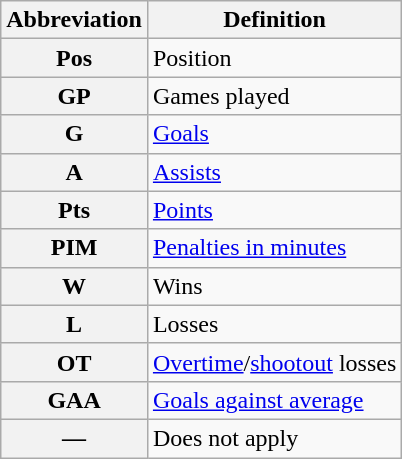<table class="wikitable">
<tr>
<th scope="col">Abbreviation</th>
<th scope="col">Definition</th>
</tr>
<tr>
<th scope="row">Pos</th>
<td>Position</td>
</tr>
<tr>
<th scope="row">GP</th>
<td>Games played</td>
</tr>
<tr>
<th scope="row">G</th>
<td><a href='#'>Goals</a></td>
</tr>
<tr>
<th scope="row">A</th>
<td><a href='#'>Assists</a></td>
</tr>
<tr>
<th scope="row">Pts</th>
<td><a href='#'>Points</a></td>
</tr>
<tr>
<th scope="row">PIM</th>
<td><a href='#'>Penalties in minutes</a></td>
</tr>
<tr>
<th scope="row">W</th>
<td>Wins</td>
</tr>
<tr>
<th scope="row">L</th>
<td>Losses</td>
</tr>
<tr>
<th scope="row">OT</th>
<td><a href='#'>Overtime</a>/<a href='#'>shootout</a> losses</td>
</tr>
<tr>
<th scope="row">GAA</th>
<td><a href='#'>Goals against average</a></td>
</tr>
<tr>
<th scope="row">—</th>
<td>Does not apply</td>
</tr>
</table>
